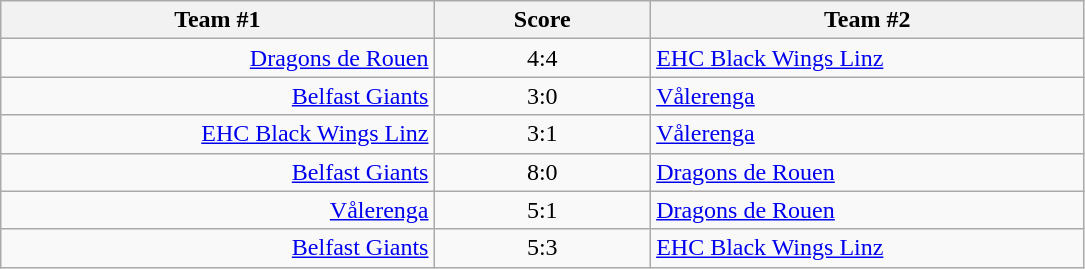<table class="wikitable" style="text-align: center;">
<tr>
<th width=22%>Team #1</th>
<th width=11%>Score</th>
<th width=22%>Team #2</th>
</tr>
<tr>
<td style="text-align: right;"><a href='#'>Dragons de Rouen</a> </td>
<td>4:4</td>
<td style="text-align: left;"> <a href='#'>EHC Black Wings Linz</a></td>
</tr>
<tr>
<td style="text-align: right;"><a href='#'>Belfast Giants</a> </td>
<td>3:0</td>
<td style="text-align: left;"> <a href='#'>Vålerenga</a></td>
</tr>
<tr>
<td style="text-align: right;"><a href='#'>EHC Black Wings Linz</a> </td>
<td>3:1</td>
<td style="text-align: left;"> <a href='#'>Vålerenga</a></td>
</tr>
<tr>
<td style="text-align: right;"><a href='#'>Belfast Giants</a> </td>
<td>8:0</td>
<td style="text-align: left;"> <a href='#'>Dragons de Rouen</a></td>
</tr>
<tr>
<td style="text-align: right;"><a href='#'>Vålerenga</a> </td>
<td>5:1</td>
<td style="text-align: left;"> <a href='#'>Dragons de Rouen</a></td>
</tr>
<tr>
<td style="text-align: right;"><a href='#'>Belfast Giants</a> </td>
<td>5:3</td>
<td style="text-align: left;"> <a href='#'>EHC Black Wings Linz</a></td>
</tr>
</table>
